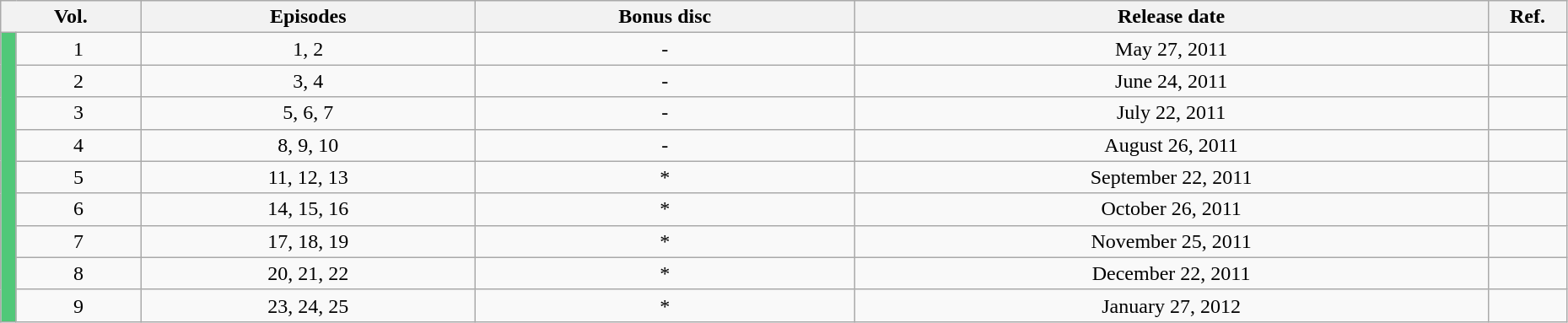<table class="wikitable" style="text-align: center; width: 98%;">
<tr>
<th colspan="2">Vol.</th>
<th>Episodes</th>
<th>Bonus disc</th>
<th>Release date</th>
<th width="5%">Ref.</th>
</tr>
<tr>
<td rowspan="10" width="1%" style="background: #50C878;"></td>
<td>1</td>
<td>1, 2</td>
<td>-</td>
<td>May 27, 2011</td>
<td></td>
</tr>
<tr>
<td>2</td>
<td>3, 4</td>
<td>-</td>
<td>June 24, 2011</td>
<td></td>
</tr>
<tr>
<td>3</td>
<td>5, 6, 7</td>
<td>-</td>
<td>July 22, 2011</td>
<td></td>
</tr>
<tr>
<td>4</td>
<td>8, 9, 10</td>
<td>-</td>
<td>August 26, 2011</td>
<td></td>
</tr>
<tr>
<td>5</td>
<td>11, 12, 13</td>
<td>*</td>
<td>September 22, 2011</td>
<td></td>
</tr>
<tr>
<td>6</td>
<td>14, 15, 16</td>
<td>*</td>
<td>October 26, 2011</td>
<td></td>
</tr>
<tr>
<td>7</td>
<td>17, 18, 19</td>
<td>*</td>
<td>November 25, 2011</td>
<td></td>
</tr>
<tr>
<td>8</td>
<td>20, 21, 22</td>
<td>*</td>
<td>December 22, 2011</td>
<td></td>
</tr>
<tr>
<td>9</td>
<td>23, 24, 25</td>
<td>*</td>
<td>January 27, 2012</td>
<td></td>
</tr>
</table>
